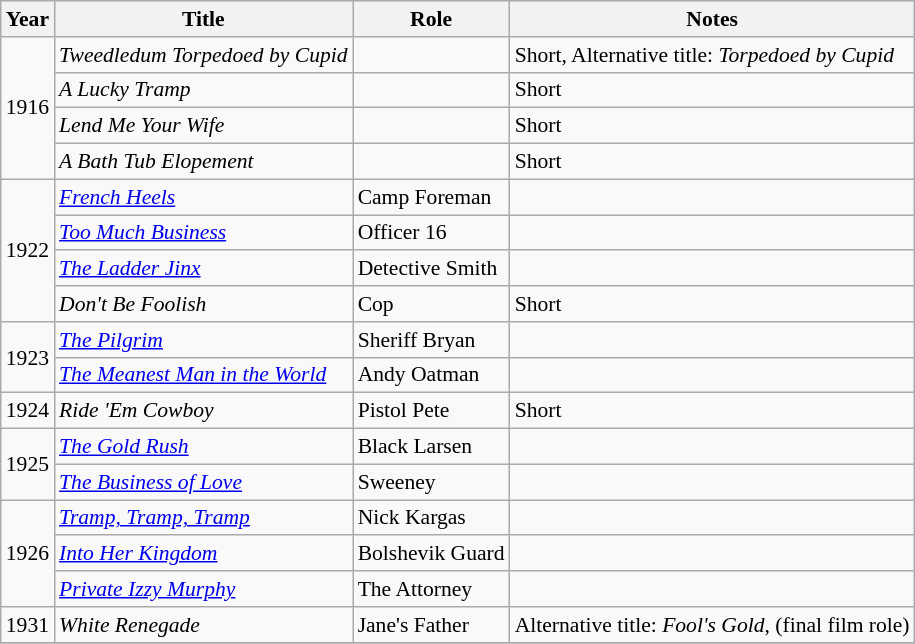<table class="wikitable" style="font-size: 90%;">
<tr>
<th>Year</th>
<th>Title</th>
<th>Role</th>
<th>Notes</th>
</tr>
<tr>
<td rowspan=4>1916</td>
<td><em>Tweedledum Torpedoed by Cupid</em></td>
<td></td>
<td>Short, Alternative title: <em>Torpedoed by Cupid</em></td>
</tr>
<tr>
<td><em>A Lucky Tramp</em></td>
<td></td>
<td>Short</td>
</tr>
<tr>
<td><em>Lend Me Your Wife</em></td>
<td></td>
<td>Short</td>
</tr>
<tr>
<td><em>A Bath Tub Elopement</em></td>
<td></td>
<td>Short</td>
</tr>
<tr>
<td rowspan=4>1922</td>
<td><em><a href='#'>French Heels</a></em></td>
<td>Camp Foreman</td>
<td></td>
</tr>
<tr>
<td><em><a href='#'>Too Much Business</a></em></td>
<td>Officer 16</td>
<td></td>
</tr>
<tr>
<td><em><a href='#'>The Ladder Jinx</a></em></td>
<td>Detective Smith</td>
<td></td>
</tr>
<tr>
<td><em>Don't Be Foolish</em></td>
<td>Cop</td>
<td>Short</td>
</tr>
<tr>
<td rowspan=2>1923</td>
<td><em><a href='#'>The Pilgrim</a></em></td>
<td>Sheriff Bryan</td>
<td></td>
</tr>
<tr>
<td><em><a href='#'>The Meanest Man in the World</a></em></td>
<td>Andy Oatman</td>
<td></td>
</tr>
<tr>
<td>1924</td>
<td><em>Ride 'Em Cowboy</em></td>
<td>Pistol Pete</td>
<td>Short</td>
</tr>
<tr>
<td rowspan=2>1925</td>
<td><em><a href='#'>The Gold Rush</a></em></td>
<td>Black Larsen</td>
<td></td>
</tr>
<tr>
<td><em><a href='#'>The Business of Love</a></em></td>
<td>Sweeney</td>
<td></td>
</tr>
<tr>
<td rowspan=3>1926</td>
<td><em><a href='#'>Tramp, Tramp, Tramp</a></em></td>
<td>Nick Kargas</td>
<td></td>
</tr>
<tr>
<td><em><a href='#'>Into Her Kingdom</a></em></td>
<td>Bolshevik Guard</td>
<td></td>
</tr>
<tr>
<td><em><a href='#'>Private Izzy Murphy</a></em></td>
<td>The Attorney</td>
<td></td>
</tr>
<tr>
<td>1931</td>
<td><em>White Renegade</em></td>
<td>Jane's Father</td>
<td>Alternative title: <em>Fool's Gold</em>, (final film role)</td>
</tr>
<tr>
</tr>
</table>
